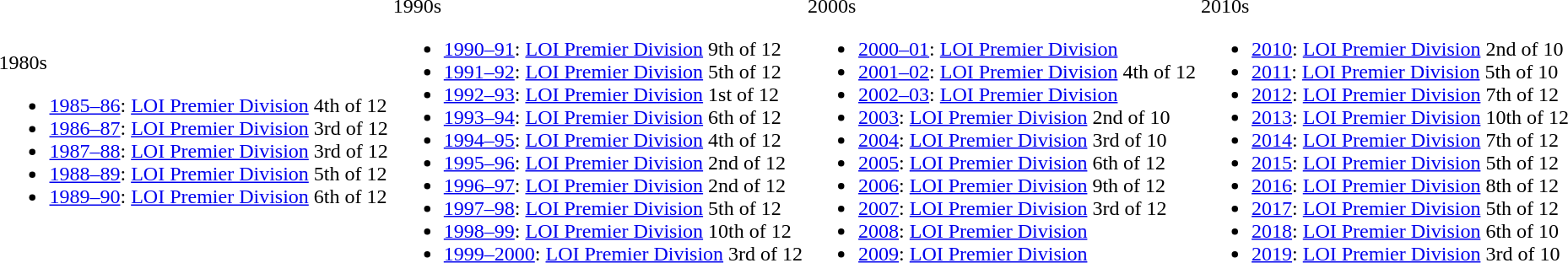<table>
<tr>
<td><br>1980s<ul><li><a href='#'>1985–86</a>: <a href='#'>LOI Premier Division</a> 4th of 12</li><li><a href='#'>1986–87</a>: <a href='#'>LOI Premier Division</a> 3rd of 12</li><li><a href='#'>1987–88</a>: <a href='#'>LOI Premier Division</a> 3rd of 12</li><li><a href='#'>1988–89</a>: <a href='#'>LOI Premier Division</a> 5th of 12</li><li><a href='#'>1989–90</a>: <a href='#'>LOI Premier Division</a> 6th of 12</li></ul></td>
<td><br>1990s<ul><li><a href='#'>1990–91</a>: <a href='#'>LOI Premier Division</a> 9th of 12</li><li><a href='#'>1991–92</a>: <a href='#'>LOI Premier Division</a> 5th of 12</li><li><a href='#'>1992–93</a>: <a href='#'>LOI Premier Division</a> 1st of 12</li><li><a href='#'>1993–94</a>: <a href='#'>LOI Premier Division</a> 6th of 12</li><li><a href='#'>1994–95</a>: <a href='#'>LOI Premier Division</a> 4th of 12</li><li><a href='#'>1995–96</a>: <a href='#'>LOI Premier Division</a> 2nd of 12</li><li><a href='#'>1996–97</a>: <a href='#'>LOI Premier Division</a> 2nd of 12</li><li><a href='#'>1997–98</a>: <a href='#'>LOI Premier Division</a> 5th of 12</li><li><a href='#'>1998–99</a>: <a href='#'>LOI Premier Division</a> 10th of 12</li><li><a href='#'>1999–2000</a>: <a href='#'>LOI Premier Division</a> 3rd of 12</li></ul></td>
<td><br>2000s<ul><li><a href='#'>2000–01</a>: <a href='#'>LOI Premier Division</a> </li><li><a href='#'>2001–02</a>: <a href='#'>LOI Premier Division</a> 4th of 12</li><li><a href='#'>2002–03</a>: <a href='#'>LOI Premier Division</a> </li><li><a href='#'>2003</a>: <a href='#'>LOI Premier Division</a> 2nd of 10</li><li><a href='#'>2004</a>: <a href='#'>LOI Premier Division</a> 3rd of 10</li><li><a href='#'>2005</a>: <a href='#'>LOI Premier Division</a> 6th of 12</li><li><a href='#'>2006</a>: <a href='#'>LOI Premier Division</a> 9th of 12</li><li><a href='#'>2007</a>: <a href='#'>LOI Premier Division</a> 3rd of 12</li><li><a href='#'>2008</a>: <a href='#'>LOI Premier Division</a> </li><li><a href='#'>2009</a>: <a href='#'>LOI Premier Division</a> </li></ul></td>
<td><br>2010s<ul><li><a href='#'>2010</a>: <a href='#'>LOI Premier Division</a> 2nd of 10</li><li><a href='#'>2011</a>: <a href='#'>LOI Premier Division</a> 5th of 10</li><li><a href='#'>2012</a>: <a href='#'>LOI Premier Division</a> 7th of 12</li><li><a href='#'>2013</a>: <a href='#'>LOI Premier Division</a> 10th of 12</li><li><a href='#'>2014</a>: <a href='#'>LOI Premier Division</a> 7th of 12</li><li><a href='#'>2015</a>: <a href='#'>LOI Premier Division</a> 5th of 12</li><li><a href='#'>2016</a>: <a href='#'>LOI Premier Division</a> 8th of 12</li><li><a href='#'>2017</a>: <a href='#'>LOI Premier Division</a> 5th of 12</li><li><a href='#'>2018</a>: <a href='#'>LOI Premier Division</a> 6th of 10</li><li><a href='#'>2019</a>: <a href='#'>LOI Premier Division</a> 3rd of 10</li></ul></td>
</tr>
</table>
